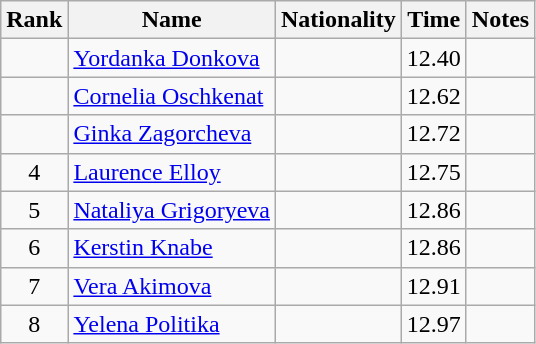<table class="wikitable sortable" style="text-align:center">
<tr>
<th>Rank</th>
<th>Name</th>
<th>Nationality</th>
<th>Time</th>
<th>Notes</th>
</tr>
<tr>
<td></td>
<td align=left><a href='#'>Yordanka Donkova</a></td>
<td align=left></td>
<td>12.40</td>
<td></td>
</tr>
<tr>
<td></td>
<td align=left><a href='#'>Cornelia Oschkenat</a></td>
<td align=left></td>
<td>12.62</td>
<td></td>
</tr>
<tr>
<td></td>
<td align=left><a href='#'>Ginka Zagorcheva</a></td>
<td align=left></td>
<td>12.72</td>
<td></td>
</tr>
<tr>
<td>4</td>
<td align=left><a href='#'>Laurence Elloy</a></td>
<td align=left></td>
<td>12.75</td>
<td></td>
</tr>
<tr>
<td>5</td>
<td align=left><a href='#'>Nataliya Grigoryeva</a></td>
<td align=left></td>
<td>12.86</td>
<td></td>
</tr>
<tr>
<td>6</td>
<td align=left><a href='#'>Kerstin Knabe</a></td>
<td align=left></td>
<td>12.86</td>
<td></td>
</tr>
<tr>
<td>7</td>
<td align=left><a href='#'>Vera Akimova</a></td>
<td align=left></td>
<td>12.91</td>
<td></td>
</tr>
<tr>
<td>8</td>
<td align=left><a href='#'>Yelena Politika</a></td>
<td align=left></td>
<td>12.97</td>
<td></td>
</tr>
</table>
